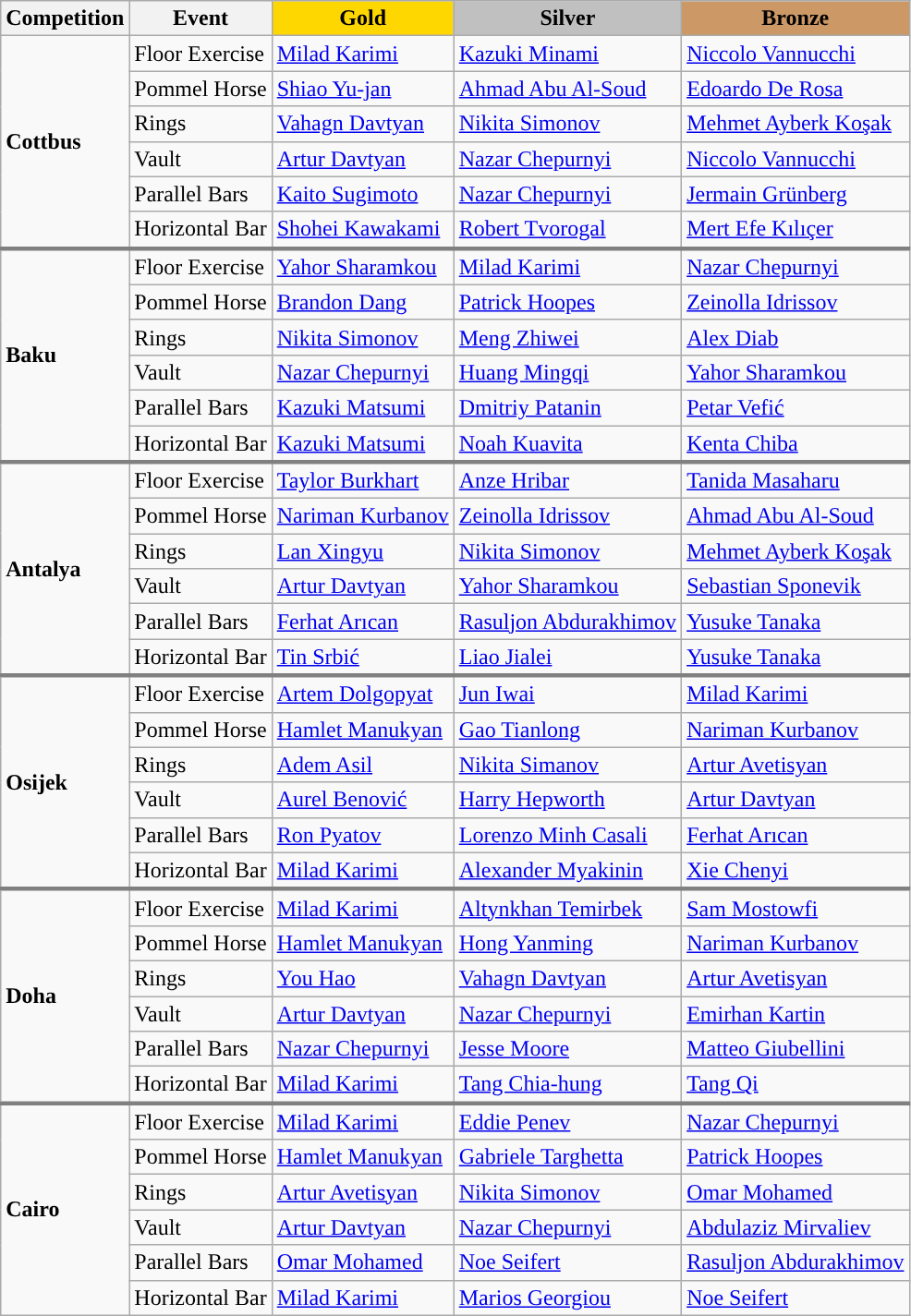<table class="wikitable">
<tr>
<th style="text-align:center;">Competition</th>
<th style="text-align:center;">Event</th>
<td style="text-align:center; background:gold;"><strong>Gold</strong></td>
<td style="text-align:center; background:silver;"><strong>Silver</strong></td>
<td style="text-align:center; background:#c96;"><strong>Bronze</strong></td>
</tr>
<tr>
<td rowspan=6><strong>Cottbus</strong></td>
<td>Floor Exercise</td>
<td> <a href='#'>Milad Karimi</a></td>
<td> <a href='#'>Kazuki Minami</a></td>
<td> <a href='#'>Niccolo Vannucchi</a></td>
</tr>
<tr>
<td>Pommel Horse</td>
<td> <a href='#'>Shiao Yu-jan</a></td>
<td> <a href='#'>Ahmad Abu Al-Soud</a></td>
<td> <a href='#'>Edoardo De Rosa</a></td>
</tr>
<tr>
<td>Rings</td>
<td> <a href='#'>Vahagn Davtyan</a></td>
<td> <a href='#'>Nikita Simonov</a></td>
<td> <a href='#'>Mehmet Ayberk Koşak</a></td>
</tr>
<tr>
<td>Vault</td>
<td> <a href='#'>Artur Davtyan</a></td>
<td> <a href='#'>Nazar Chepurnyi</a></td>
<td> <a href='#'>Niccolo Vannucchi</a></td>
</tr>
<tr>
<td>Parallel Bars</td>
<td> <a href='#'>Kaito Sugimoto</a></td>
<td> <a href='#'>Nazar Chepurnyi</a></td>
<td> <a href='#'>Jermain Grünberg</a></td>
</tr>
<tr>
<td>Horizontal Bar</td>
<td> <a href='#'>Shohei Kawakami</a></td>
<td> <a href='#'>Robert Tvorogal</a></td>
<td> <a href='#'>Mert Efe Kılıçer</a></td>
</tr>
<tr style="border-top: 3px solid grey;">
<td rowspan=6><strong>Baku</strong></td>
<td>Floor Exercise</td>
<td> <a href='#'>Yahor Sharamkou</a></td>
<td> <a href='#'>Milad Karimi</a></td>
<td> <a href='#'>Nazar Chepurnyi</a></td>
</tr>
<tr>
<td>Pommel Horse</td>
<td> <a href='#'>Brandon Dang</a></td>
<td> <a href='#'>Patrick Hoopes</a></td>
<td> <a href='#'>Zeinolla Idrissov</a></td>
</tr>
<tr>
<td>Rings</td>
<td> <a href='#'>Nikita Simonov</a></td>
<td> <a href='#'>Meng Zhiwei</a></td>
<td> <a href='#'>Alex Diab</a></td>
</tr>
<tr>
<td>Vault</td>
<td> <a href='#'>Nazar Chepurnyi</a></td>
<td> <a href='#'>Huang Mingqi</a></td>
<td> <a href='#'>Yahor Sharamkou</a></td>
</tr>
<tr>
<td>Parallel Bars</td>
<td> <a href='#'>Kazuki Matsumi</a></td>
<td> <a href='#'>Dmitriy Patanin</a></td>
<td> <a href='#'>Petar Vefić</a></td>
</tr>
<tr>
<td>Horizontal Bar</td>
<td> <a href='#'>Kazuki Matsumi</a></td>
<td> <a href='#'>Noah Kuavita</a></td>
<td> <a href='#'>Kenta Chiba</a></td>
</tr>
<tr style="border-top: 3px solid grey;">
<td rowspan=6><strong>Antalya</strong></td>
<td>Floor Exercise</td>
<td> <a href='#'>Taylor Burkhart</a></td>
<td> <a href='#'>Anze Hribar</a></td>
<td> <a href='#'>Tanida Masaharu</a></td>
</tr>
<tr>
<td>Pommel Horse</td>
<td> <a href='#'>Nariman Kurbanov</a></td>
<td> <a href='#'>Zeinolla Idrissov</a></td>
<td> <a href='#'>Ahmad Abu Al-Soud</a></td>
</tr>
<tr>
<td>Rings</td>
<td> <a href='#'>Lan Xingyu</a></td>
<td> <a href='#'>Nikita Simonov</a></td>
<td> <a href='#'>Mehmet Ayberk Koşak</a></td>
</tr>
<tr>
<td>Vault</td>
<td> <a href='#'>Artur Davtyan</a></td>
<td> <a href='#'>Yahor Sharamkou</a></td>
<td> <a href='#'>Sebastian Sponevik</a></td>
</tr>
<tr>
<td>Parallel Bars</td>
<td> <a href='#'>Ferhat Arıcan</a></td>
<td> <a href='#'>Rasuljon Abdurakhimov</a></td>
<td> <a href='#'>Yusuke Tanaka</a></td>
</tr>
<tr>
<td>Horizontal Bar</td>
<td> <a href='#'>Tin Srbić</a></td>
<td> <a href='#'>Liao Jialei</a></td>
<td> <a href='#'>Yusuke Tanaka</a></td>
</tr>
<tr style="border-top: 3px solid grey;">
<td rowspan=6><strong>Osijek</strong></td>
<td>Floor Exercise</td>
<td> <a href='#'>Artem Dolgopyat</a></td>
<td> <a href='#'>Jun Iwai</a></td>
<td> <a href='#'>Milad Karimi</a></td>
</tr>
<tr>
<td>Pommel Horse</td>
<td> <a href='#'>Hamlet Manukyan</a></td>
<td> <a href='#'>Gao Tianlong</a></td>
<td> <a href='#'>Nariman Kurbanov</a></td>
</tr>
<tr>
<td>Rings</td>
<td> <a href='#'>Adem Asil</a></td>
<td> <a href='#'>Nikita Simanov</a></td>
<td> <a href='#'>Artur Avetisyan</a></td>
</tr>
<tr>
<td>Vault</td>
<td> <a href='#'>Aurel Benović</a></td>
<td> <a href='#'>Harry Hepworth</a></td>
<td> <a href='#'>Artur Davtyan</a></td>
</tr>
<tr>
<td>Parallel Bars</td>
<td> <a href='#'>Ron Pyatov</a></td>
<td> <a href='#'>Lorenzo Minh Casali</a></td>
<td> <a href='#'>Ferhat Arıcan</a></td>
</tr>
<tr>
<td>Horizontal Bar</td>
<td> <a href='#'>Milad Karimi</a></td>
<td> <a href='#'>Alexander Myakinin</a></td>
<td> <a href='#'>Xie Chenyi</a></td>
</tr>
<tr style="border-top: 3px solid grey;">
<td rowspan=6><strong>Doha</strong></td>
<td>Floor Exercise</td>
<td> <a href='#'>Milad Karimi</a></td>
<td> <a href='#'>Altynkhan Temirbek</a></td>
<td> <a href='#'>Sam Mostowfi</a></td>
</tr>
<tr>
<td>Pommel Horse</td>
<td> <a href='#'>Hamlet Manukyan</a></td>
<td> <a href='#'>Hong Yanming</a></td>
<td> <a href='#'>Nariman Kurbanov</a></td>
</tr>
<tr>
<td>Rings</td>
<td> <a href='#'>You Hao</a></td>
<td> <a href='#'>Vahagn Davtyan</a></td>
<td> <a href='#'>Artur Avetisyan</a></td>
</tr>
<tr>
<td>Vault</td>
<td> <a href='#'>Artur Davtyan</a></td>
<td> <a href='#'>Nazar Chepurnyi</a></td>
<td> <a href='#'>Emirhan Kartin</a></td>
</tr>
<tr>
<td>Parallel Bars</td>
<td> <a href='#'>Nazar Chepurnyi</a></td>
<td> <a href='#'>Jesse Moore</a></td>
<td> <a href='#'>Matteo Giubellini</a></td>
</tr>
<tr>
<td>Horizontal Bar</td>
<td> <a href='#'>Milad Karimi</a></td>
<td> <a href='#'>Tang Chia-hung</a></td>
<td> <a href='#'>Tang Qi</a></td>
</tr>
<tr style="border-top: 3px solid grey;">
<td rowspan=6><strong>Cairo</strong></td>
<td>Floor Exercise</td>
<td> <a href='#'>Milad Karimi</a></td>
<td> <a href='#'>Eddie Penev</a></td>
<td> <a href='#'>Nazar Chepurnyi</a></td>
</tr>
<tr>
<td>Pommel Horse</td>
<td> <a href='#'>Hamlet Manukyan</a></td>
<td> <a href='#'>Gabriele Targhetta</a></td>
<td> <a href='#'>Patrick Hoopes</a></td>
</tr>
<tr>
<td>Rings</td>
<td> <a href='#'>Artur Avetisyan</a></td>
<td> <a href='#'>Nikita Simonov</a></td>
<td> <a href='#'>Omar Mohamed</a></td>
</tr>
<tr>
<td>Vault</td>
<td> <a href='#'>Artur Davtyan</a></td>
<td> <a href='#'>Nazar Chepurnyi</a></td>
<td> <a href='#'>Abdulaziz Mirvaliev</a></td>
</tr>
<tr>
<td>Parallel Bars</td>
<td> <a href='#'>Omar Mohamed</a></td>
<td> <a href='#'>Noe Seifert</a></td>
<td> <a href='#'>Rasuljon Abdurakhimov</a></td>
</tr>
<tr>
<td>Horizontal Bar</td>
<td> <a href='#'>Milad Karimi</a></td>
<td> <a href='#'>Marios Georgiou</a></td>
<td> <a href='#'>Noe Seifert</a></td>
</tr>
</table>
